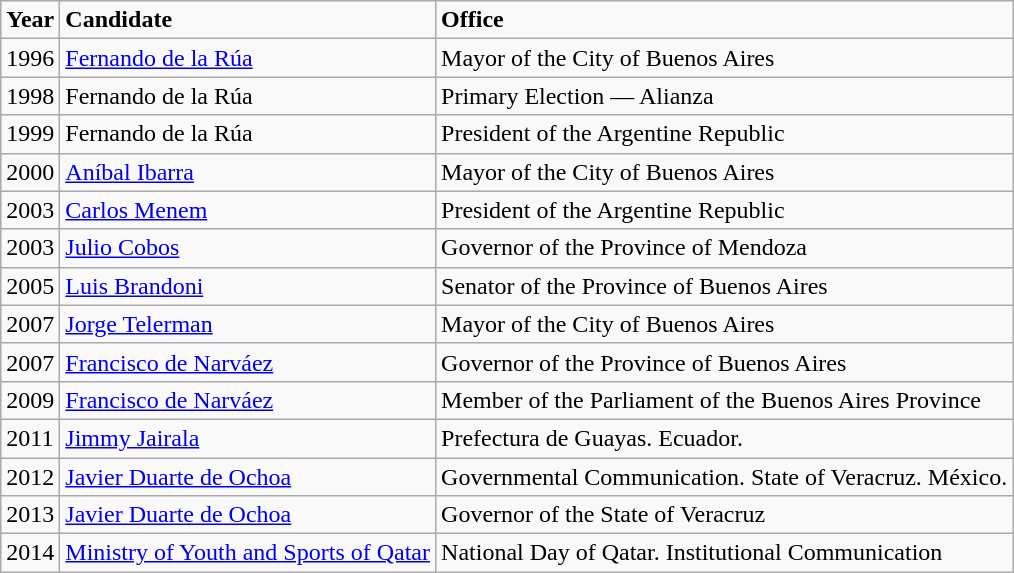<table class="wikitable">
<tr>
<td><strong>Year</strong></td>
<td><strong>Candidate</strong></td>
<td><strong>Office</strong></td>
</tr>
<tr>
<td>1996</td>
<td><a href='#'>Fernando de la Rúa</a></td>
<td>Mayor of the City of Buenos Aires</td>
</tr>
<tr>
<td>1998</td>
<td>Fernando de la Rúa</td>
<td>Primary Election — Alianza</td>
</tr>
<tr>
<td>1999</td>
<td>Fernando de la Rúa</td>
<td>President of the Argentine Republic</td>
</tr>
<tr>
<td>2000</td>
<td><a href='#'>Aníbal Ibarra</a></td>
<td>Mayor of the City of Buenos Aires</td>
</tr>
<tr>
<td>2003</td>
<td><a href='#'>Carlos Menem</a></td>
<td>President of the Argentine Republic</td>
</tr>
<tr>
<td>2003</td>
<td><a href='#'>Julio Cobos</a></td>
<td>Governor of the Province of Mendoza</td>
</tr>
<tr>
<td>2005</td>
<td><a href='#'>Luis Brandoni</a></td>
<td>Senator of the Province of Buenos Aires</td>
</tr>
<tr>
<td>2007</td>
<td><a href='#'>Jorge Telerman</a></td>
<td>Mayor of the City of Buenos Aires</td>
</tr>
<tr>
<td>2007</td>
<td><a href='#'>Francisco de Narváez</a></td>
<td>Governor of the Province of Buenos Aires</td>
</tr>
<tr>
<td>2009</td>
<td><a href='#'>Francisco de Narváez</a></td>
<td>Member of the Parliament of the Buenos Aires Province</td>
</tr>
<tr>
<td>2011</td>
<td><a href='#'>Jimmy Jairala</a></td>
<td>Prefectura de Guayas. Ecuador.</td>
</tr>
<tr>
<td>2012</td>
<td><a href='#'>Javier Duarte de Ochoa</a></td>
<td>Governmental Communication. State of Veracruz. México.</td>
</tr>
<tr>
<td>2013</td>
<td><a href='#'>Javier Duarte de Ochoa</a></td>
<td>Governor of the State of Veracruz</td>
</tr>
<tr>
<td>2014</td>
<td><a href='#'>Ministry of Youth and Sports of Qatar</a></td>
<td>National Day of Qatar. Institutional Communication</td>
</tr>
</table>
